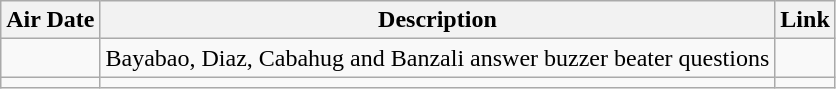<table class="wikitable sortable" style="text-align:left">
<tr>
<th>Air Date</th>
<th>Description</th>
<th>Link</th>
</tr>
<tr>
<td></td>
<td>Bayabao, Diaz, Cabahug and Banzali answer buzzer beater questions</td>
<td align=center></td>
</tr>
<tr>
<td></td>
<td></td>
<td align=center></td>
</tr>
</table>
